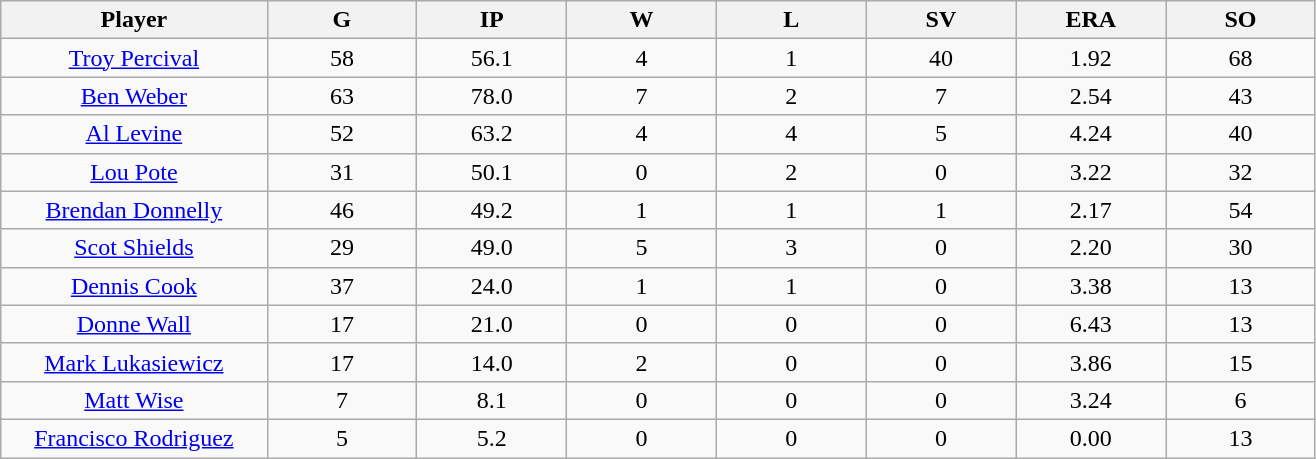<table class="wikitable sortable">
<tr>
<th width="16%" bgcolor="#ddddff">Player</th>
<th width="9%" bgcolor="#ddddff">G</th>
<th width="9%" bgcolor="#ddddff">IP</th>
<th width="9%" bgcolor="#ddddff">W</th>
<th width="9%" bgcolor="#ddddff">L</th>
<th width="9%" bgcolor="#ddddff">SV</th>
<th width="9%" bgcolor="#ddddff">ERA</th>
<th width="9%" bgcolor="#ddddff">SO</th>
</tr>
<tr align="center">
<td><a href='#'>Troy Percival</a></td>
<td>58</td>
<td>56.1</td>
<td>4</td>
<td>1</td>
<td>40</td>
<td>1.92</td>
<td>68</td>
</tr>
<tr align=center>
<td><a href='#'>Ben Weber</a></td>
<td>63</td>
<td>78.0</td>
<td>7</td>
<td>2</td>
<td>7</td>
<td>2.54</td>
<td>43</td>
</tr>
<tr align=center>
<td><a href='#'>Al Levine</a></td>
<td>52</td>
<td>63.2</td>
<td>4</td>
<td>4</td>
<td>5</td>
<td>4.24</td>
<td>40</td>
</tr>
<tr align="center">
<td><a href='#'>Lou Pote</a></td>
<td>31</td>
<td>50.1</td>
<td>0</td>
<td>2</td>
<td>0</td>
<td>3.22</td>
<td>32</td>
</tr>
<tr align=center>
<td><a href='#'>Brendan Donnelly</a></td>
<td>46</td>
<td>49.2</td>
<td>1</td>
<td>1</td>
<td>1</td>
<td>2.17</td>
<td>54</td>
</tr>
<tr align="center">
<td><a href='#'>Scot Shields</a></td>
<td>29</td>
<td>49.0</td>
<td>5</td>
<td>3</td>
<td>0</td>
<td>2.20</td>
<td>30</td>
</tr>
<tr align=center>
<td><a href='#'>Dennis Cook</a></td>
<td>37</td>
<td>24.0</td>
<td>1</td>
<td>1</td>
<td>0</td>
<td>3.38</td>
<td>13</td>
</tr>
<tr align=center>
<td><a href='#'>Donne Wall</a></td>
<td>17</td>
<td>21.0</td>
<td>0</td>
<td>0</td>
<td>0</td>
<td>6.43</td>
<td>13</td>
</tr>
<tr align=center>
<td><a href='#'>Mark Lukasiewicz</a></td>
<td>17</td>
<td>14.0</td>
<td>2</td>
<td>0</td>
<td>0</td>
<td>3.86</td>
<td>15</td>
</tr>
<tr align=center>
<td><a href='#'>Matt Wise</a></td>
<td>7</td>
<td>8.1</td>
<td>0</td>
<td>0</td>
<td>0</td>
<td>3.24</td>
<td>6</td>
</tr>
<tr align=center>
<td><a href='#'>Francisco Rodriguez</a></td>
<td>5</td>
<td>5.2</td>
<td>0</td>
<td>0</td>
<td>0</td>
<td>0.00</td>
<td>13</td>
</tr>
</table>
